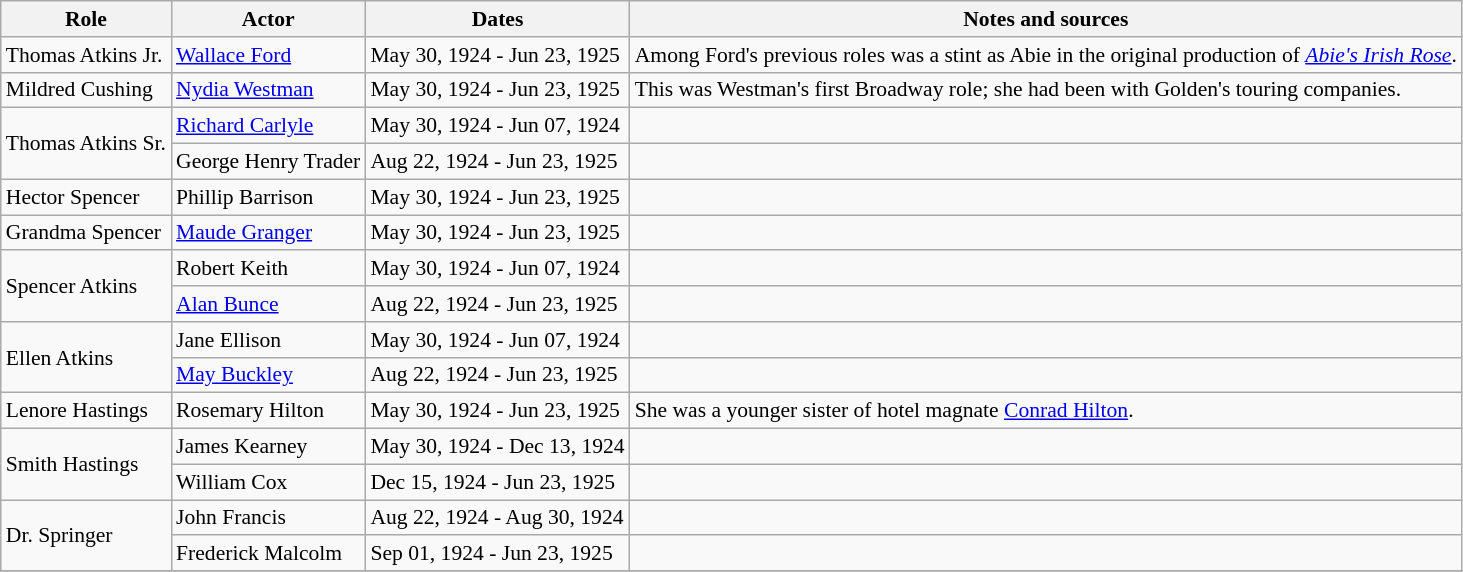<table class="wikitable sortable plainrowheaders" style="font-size: 90%">
<tr>
<th scope="col">Role</th>
<th scope="col">Actor</th>
<th scope="col">Dates</th>
<th scope="col">Notes and sources</th>
</tr>
<tr>
<td>Thomas Atkins Jr.</td>
<td><a href='#'>Wallace Ford</a></td>
<td>May 30, 1924 - Jun 23, 1925</td>
<td>Among Ford's previous roles was a stint as Abie in the original production of <em><a href='#'>Abie's Irish Rose</a></em>.</td>
</tr>
<tr>
<td>Mildred Cushing</td>
<td><a href='#'>Nydia Westman</a></td>
<td>May 30, 1924 - Jun 23, 1925</td>
<td>This was Westman's first Broadway role; she had been with Golden's touring companies.</td>
</tr>
<tr>
<td rowspan=2>Thomas Atkins Sr.</td>
<td><a href='#'>Richard Carlyle</a></td>
<td>May 30, 1924 - Jun 07, 1924</td>
<td></td>
</tr>
<tr>
<td>George Henry Trader</td>
<td>Aug 22, 1924 - Jun 23, 1925</td>
<td></td>
</tr>
<tr>
<td>Hector Spencer</td>
<td>Phillip Barrison</td>
<td>May 30, 1924 - Jun 23, 1925</td>
<td></td>
</tr>
<tr>
<td>Grandma Spencer</td>
<td><a href='#'>Maude Granger</a></td>
<td>May 30, 1924 - Jun 23, 1925</td>
<td></td>
</tr>
<tr>
<td rowspan=2>Spencer Atkins</td>
<td>Robert Keith</td>
<td>May 30, 1924 - Jun 07, 1924</td>
<td></td>
</tr>
<tr>
<td><a href='#'>Alan Bunce</a></td>
<td>Aug 22, 1924 - Jun 23, 1925</td>
<td></td>
</tr>
<tr>
<td rowspan=2>Ellen Atkins</td>
<td>Jane Ellison</td>
<td>May 30, 1924 - Jun 07, 1924</td>
<td></td>
</tr>
<tr>
<td><a href='#'>May Buckley</a></td>
<td>Aug 22, 1924 - Jun 23, 1925</td>
<td></td>
</tr>
<tr>
<td>Lenore Hastings</td>
<td>Rosemary Hilton</td>
<td>May 30, 1924 - Jun 23, 1925</td>
<td>She was a younger sister of hotel magnate <a href='#'>Conrad Hilton</a>.</td>
</tr>
<tr>
<td rowspan=2>Smith Hastings</td>
<td>James Kearney</td>
<td>May 30, 1924 - Dec 13, 1924</td>
<td></td>
</tr>
<tr>
<td>William Cox</td>
<td>Dec 15, 1924 - Jun 23, 1925</td>
<td></td>
</tr>
<tr>
<td rowspan=2>Dr. Springer</td>
<td>John Francis</td>
<td>Aug 22, 1924 - Aug 30, 1924</td>
<td></td>
</tr>
<tr>
<td>Frederick Malcolm</td>
<td>Sep 01, 1924 - Jun 23, 1925</td>
<td></td>
</tr>
<tr>
</tr>
</table>
